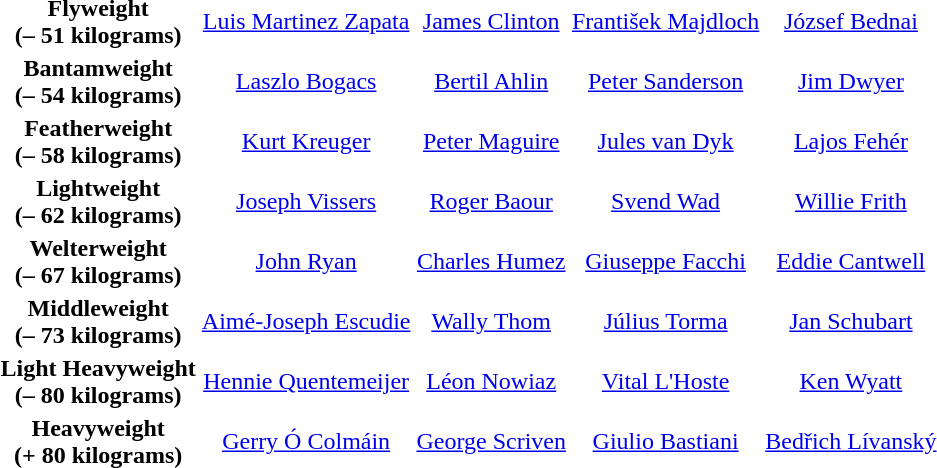<table>
<tr align="center">
<td><strong>Flyweight<br>(– 51 kilograms)</strong></td>
<td> <a href='#'>Luis Martinez Zapata</a><br></td>
<td> <a href='#'>James Clinton</a><br></td>
<td> <a href='#'>František Majdloch</a><br></td>
<td> <a href='#'>József Bednai</a><br></td>
</tr>
<tr align="center">
<td><strong>Bantamweight<br>(– 54 kilograms)</strong></td>
<td> <a href='#'>Laszlo Bogacs</a><br></td>
<td> <a href='#'>Bertil Ahlin</a><br></td>
<td> <a href='#'>Peter Sanderson</a><br></td>
<td> <a href='#'>Jim Dwyer</a><br></td>
</tr>
<tr align="center">
<td><strong>Featherweight<br>(– 58 kilograms)</strong></td>
<td> <a href='#'>Kurt Kreuger</a><br></td>
<td> <a href='#'>Peter Maguire</a><br></td>
<td> <a href='#'>Jules van Dyk</a><br></td>
<td> <a href='#'>Lajos Fehér</a><br></td>
</tr>
<tr align="center">
<td><strong>Lightweight<br>(– 62 kilograms)</strong></td>
<td> <a href='#'>Joseph Vissers</a><br></td>
<td> <a href='#'>Roger Baour</a><br></td>
<td> <a href='#'>Svend Wad</a><br></td>
<td> <a href='#'>Willie Frith</a><br></td>
</tr>
<tr align="center">
<td><strong>Welterweight<br>(– 67 kilograms)</strong></td>
<td> <a href='#'>John Ryan</a><br></td>
<td> <a href='#'>Charles Humez</a><br></td>
<td> <a href='#'>Giuseppe Facchi</a><br></td>
<td> <a href='#'>Eddie Cantwell</a><br></td>
</tr>
<tr align="center">
<td><strong>Middleweight<br>(– 73 kilograms)</strong></td>
<td> <a href='#'>Aimé-Joseph Escudie</a><br></td>
<td> <a href='#'>Wally Thom</a><br></td>
<td> <a href='#'>Július Torma</a><br></td>
<td> <a href='#'>Jan Schubart</a><br></td>
</tr>
<tr align="center">
<td><strong>Light Heavyweight<br>(– 80 kilograms)</strong></td>
<td> <a href='#'>Hennie Quentemeijer</a><br></td>
<td> <a href='#'>Léon Nowiaz</a><br></td>
<td> <a href='#'>Vital L'Hoste</a><br></td>
<td> <a href='#'>Ken Wyatt</a><br></td>
</tr>
<tr align="center">
<td><strong>Heavyweight<br>(+ 80 kilograms)</strong></td>
<td> <a href='#'>Gerry Ó Colmáin</a><br></td>
<td> <a href='#'>George Scriven</a><br></td>
<td> <a href='#'>Giulio Bastiani</a><br></td>
<td> <a href='#'>Bedřich Lívanský</a><br></td>
</tr>
</table>
